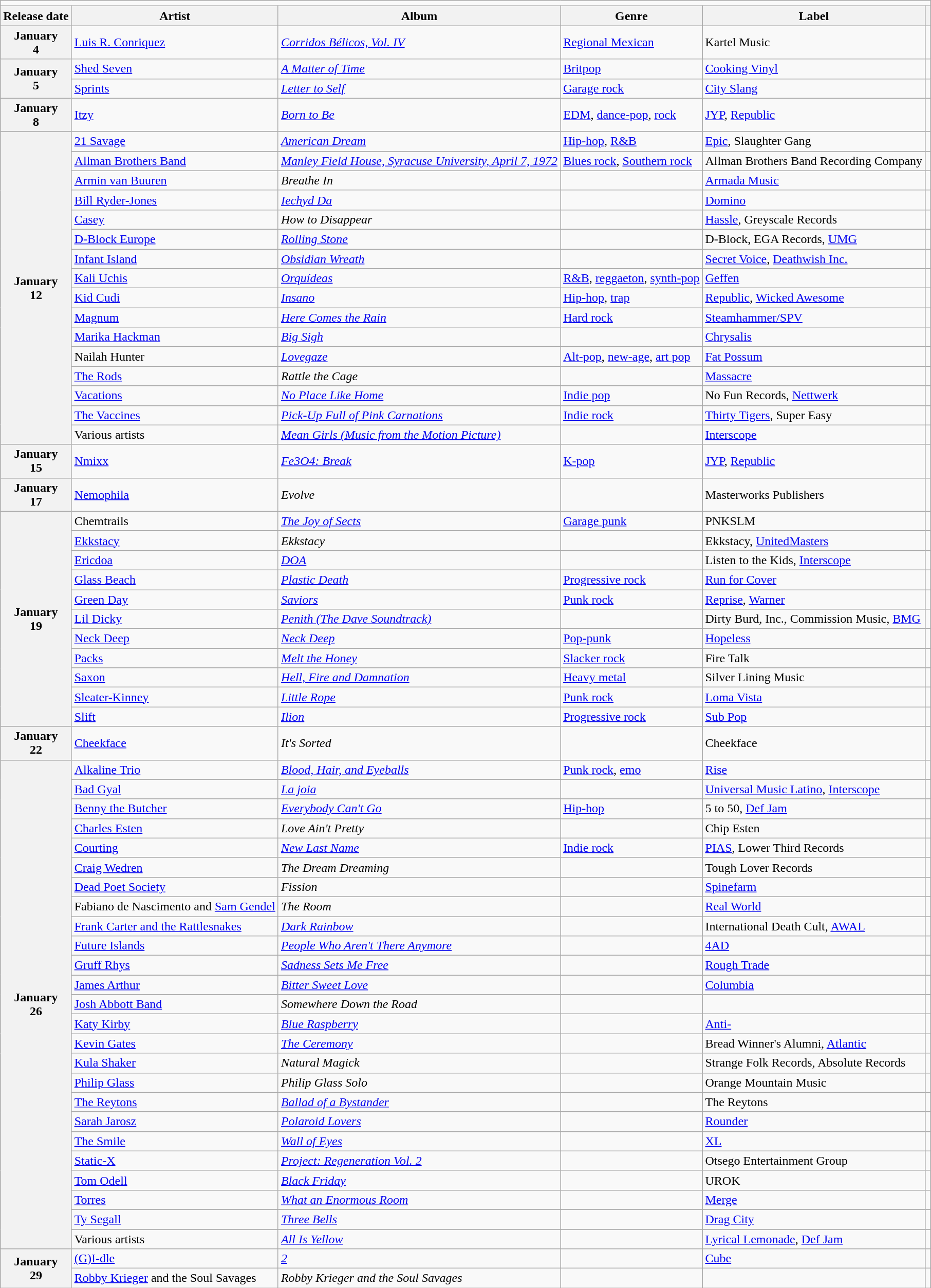<table class="wikitable plainrowheaders">
<tr>
<td colspan="6" style="text-align:center;"></td>
</tr>
<tr>
<th scope="col">Release date</th>
<th scope="col">Artist</th>
<th scope="col">Album</th>
<th scope="col">Genre</th>
<th scope="col">Label</th>
<th scope="col"></th>
</tr>
<tr>
<th scope="row" style="text-align:center;">January<br>4</th>
<td><a href='#'>Luis R. Conriquez</a></td>
<td><em><a href='#'>Corridos Bélicos, Vol. IV</a></em></td>
<td><a href='#'>Regional Mexican</a></td>
<td>Kartel Music</td>
<td></td>
</tr>
<tr>
<th scope="row" rowspan="2" style="text-align:center;">January<br>5</th>
<td><a href='#'>Shed Seven</a></td>
<td><em><a href='#'>A Matter of Time</a></em></td>
<td><a href='#'>Britpop</a></td>
<td><a href='#'>Cooking Vinyl</a></td>
<td></td>
</tr>
<tr>
<td><a href='#'>Sprints</a></td>
<td><em><a href='#'>Letter to Self</a></em></td>
<td><a href='#'>Garage rock</a></td>
<td><a href='#'>City Slang</a></td>
<td></td>
</tr>
<tr>
<th scope="row" style="text-align:center;">January<br>8</th>
<td><a href='#'>Itzy</a></td>
<td><em><a href='#'>Born to Be</a></em></td>
<td><a href='#'>EDM</a>, <a href='#'>dance-pop</a>, <a href='#'>rock</a></td>
<td><a href='#'>JYP</a>, <a href='#'>Republic</a></td>
<td></td>
</tr>
<tr>
<th scope="row" rowspan="16" style="text-align:center;">January<br>12</th>
<td><a href='#'>21 Savage</a></td>
<td><em><a href='#'>American Dream</a></em></td>
<td><a href='#'>Hip-hop</a>, <a href='#'>R&B</a></td>
<td><a href='#'>Epic</a>, Slaughter Gang</td>
<td></td>
</tr>
<tr>
<td><a href='#'>Allman Brothers Band</a></td>
<td><em><a href='#'>Manley Field House, Syracuse University, April 7, 1972</a></em></td>
<td><a href='#'>Blues rock</a>, <a href='#'>Southern rock</a></td>
<td>Allman Brothers Band Recording Company</td>
<td></td>
</tr>
<tr>
<td><a href='#'>Armin van Buuren</a></td>
<td><em>Breathe In</em></td>
<td></td>
<td><a href='#'>Armada Music</a></td>
<td></td>
</tr>
<tr>
<td><a href='#'>Bill Ryder-Jones</a></td>
<td><em><a href='#'>Iechyd Da</a></em></td>
<td></td>
<td><a href='#'>Domino</a></td>
<td></td>
</tr>
<tr>
<td><a href='#'>Casey</a></td>
<td><em>How to Disappear</em></td>
<td></td>
<td><a href='#'>Hassle</a>, Greyscale Records</td>
<td></td>
</tr>
<tr>
<td><a href='#'>D-Block Europe</a></td>
<td><em><a href='#'>Rolling Stone</a></em></td>
<td></td>
<td>D-Block, EGA Records, <a href='#'>UMG</a></td>
<td></td>
</tr>
<tr>
<td><a href='#'>Infant Island</a></td>
<td><em><a href='#'>Obsidian Wreath</a></em></td>
<td></td>
<td><a href='#'>Secret Voice</a>, <a href='#'>Deathwish Inc.</a></td>
<td></td>
</tr>
<tr>
<td><a href='#'>Kali Uchis</a></td>
<td><em><a href='#'>Orquídeas</a></em></td>
<td><a href='#'>R&B</a>, <a href='#'>reggaeton</a>, <a href='#'>synth-pop</a></td>
<td><a href='#'>Geffen</a></td>
<td></td>
</tr>
<tr>
<td><a href='#'>Kid Cudi</a></td>
<td><em><a href='#'>Insano</a></em></td>
<td><a href='#'>Hip-hop</a>, <a href='#'>trap</a></td>
<td><a href='#'>Republic</a>, <a href='#'>Wicked Awesome</a></td>
<td></td>
</tr>
<tr>
<td><a href='#'>Magnum</a></td>
<td><em><a href='#'>Here Comes the Rain</a></em></td>
<td><a href='#'>Hard rock</a></td>
<td><a href='#'>Steamhammer/SPV</a></td>
<td></td>
</tr>
<tr>
<td><a href='#'>Marika Hackman</a></td>
<td><em><a href='#'>Big Sigh</a></em></td>
<td></td>
<td><a href='#'>Chrysalis</a></td>
<td></td>
</tr>
<tr>
<td>Nailah Hunter</td>
<td><em><a href='#'>Lovegaze</a></em></td>
<td><a href='#'>Alt-pop</a>, <a href='#'>new-age</a>, <a href='#'>art pop</a></td>
<td><a href='#'>Fat Possum</a></td>
<td></td>
</tr>
<tr>
<td><a href='#'>The Rods</a></td>
<td><em>Rattle the Cage</em></td>
<td></td>
<td><a href='#'>Massacre</a></td>
<td></td>
</tr>
<tr>
<td><a href='#'>Vacations</a></td>
<td><em><a href='#'>No Place Like Home</a></em></td>
<td><a href='#'>Indie pop</a></td>
<td>No Fun Records, <a href='#'>Nettwerk</a></td>
<td></td>
</tr>
<tr>
<td><a href='#'>The Vaccines</a></td>
<td><em><a href='#'>Pick-Up Full of Pink Carnations</a></em></td>
<td><a href='#'>Indie rock</a></td>
<td><a href='#'>Thirty Tigers</a>, Super Easy</td>
<td></td>
</tr>
<tr>
<td>Various artists</td>
<td><em><a href='#'>Mean Girls (Music from the Motion Picture)</a></em></td>
<td></td>
<td><a href='#'>Interscope</a></td>
<td></td>
</tr>
<tr>
<th scope="row" style="text-align:center;">January<br>15</th>
<td><a href='#'>Nmixx</a></td>
<td><em><a href='#'>Fe3O4: Break</a></em></td>
<td><a href='#'>K-pop</a></td>
<td><a href='#'>JYP</a>, <a href='#'>Republic</a></td>
<td></td>
</tr>
<tr>
<th scope="row" style="text-align:center;">January<br>17</th>
<td><a href='#'>Nemophila</a></td>
<td><em>Evolve</em></td>
<td></td>
<td>Masterworks Publishers</td>
<td></td>
</tr>
<tr>
<th scope="row" rowspan="11" style="text-align:center;">January<br>19</th>
<td>Chemtrails</td>
<td><em><a href='#'>The Joy of Sects</a></em></td>
<td><a href='#'>Garage punk</a></td>
<td>PNKSLM</td>
<td></td>
</tr>
<tr>
<td><a href='#'>Ekkstacy</a></td>
<td><em>Ekkstacy</em></td>
<td></td>
<td>Ekkstacy, <a href='#'>UnitedMasters</a></td>
<td></td>
</tr>
<tr>
<td><a href='#'>Ericdoa</a></td>
<td><em><a href='#'>DOA</a></em></td>
<td></td>
<td>Listen to the Kids, <a href='#'>Interscope</a></td>
<td></td>
</tr>
<tr>
<td><a href='#'>Glass Beach</a></td>
<td><em><a href='#'>Plastic Death</a></em></td>
<td><a href='#'>Progressive rock</a></td>
<td><a href='#'>Run for Cover</a></td>
<td></td>
</tr>
<tr>
<td><a href='#'>Green Day</a></td>
<td><em><a href='#'>Saviors</a></em></td>
<td><a href='#'>Punk rock</a></td>
<td><a href='#'>Reprise</a>, <a href='#'>Warner</a></td>
<td></td>
</tr>
<tr>
<td><a href='#'>Lil Dicky</a></td>
<td><em><a href='#'>Penith (The Dave Soundtrack)</a></em></td>
<td></td>
<td>Dirty Burd, Inc., Commission Music, <a href='#'>BMG</a></td>
<td></td>
</tr>
<tr>
<td><a href='#'>Neck Deep</a></td>
<td><em><a href='#'>Neck Deep</a></em></td>
<td><a href='#'>Pop-punk</a></td>
<td><a href='#'>Hopeless</a></td>
<td></td>
</tr>
<tr>
<td><a href='#'>Packs</a></td>
<td><em><a href='#'>Melt the Honey</a></em></td>
<td><a href='#'>Slacker rock</a></td>
<td>Fire Talk</td>
<td></td>
</tr>
<tr>
<td><a href='#'>Saxon</a></td>
<td><em><a href='#'>Hell, Fire and Damnation</a></em></td>
<td><a href='#'>Heavy metal</a></td>
<td>Silver Lining Music</td>
<td></td>
</tr>
<tr>
<td><a href='#'>Sleater-Kinney</a></td>
<td><em><a href='#'>Little Rope</a></em></td>
<td><a href='#'>Punk rock</a></td>
<td><a href='#'>Loma Vista</a></td>
<td></td>
</tr>
<tr>
<td><a href='#'>Slift</a></td>
<td><em><a href='#'>Ilion</a></em></td>
<td><a href='#'>Progressive rock</a></td>
<td><a href='#'>Sub Pop</a></td>
<td></td>
</tr>
<tr>
<th scope="row" style="text-align:center;">January<br>22</th>
<td><a href='#'>Cheekface</a></td>
<td><em>It's Sorted</em></td>
<td></td>
<td>Cheekface</td>
<td></td>
</tr>
<tr>
<th scope="row" rowspan="25" style="text-align:center;">January<br>26</th>
<td><a href='#'>Alkaline Trio</a></td>
<td><em><a href='#'>Blood, Hair, and Eyeballs</a></em></td>
<td><a href='#'>Punk rock</a>, <a href='#'>emo</a></td>
<td><a href='#'>Rise</a></td>
<td></td>
</tr>
<tr>
<td><a href='#'>Bad Gyal</a></td>
<td><em><a href='#'>La joia</a></em></td>
<td></td>
<td><a href='#'>Universal Music Latino</a>, <a href='#'>Interscope</a></td>
<td></td>
</tr>
<tr>
<td><a href='#'>Benny the Butcher</a></td>
<td><em><a href='#'>Everybody Can't Go</a></em></td>
<td><a href='#'>Hip-hop</a></td>
<td>5 to 50, <a href='#'>Def Jam</a></td>
<td></td>
</tr>
<tr>
<td><a href='#'>Charles Esten</a></td>
<td><em>Love Ain't Pretty</em></td>
<td></td>
<td>Chip Esten</td>
<td></td>
</tr>
<tr>
<td><a href='#'>Courting</a></td>
<td><em><a href='#'>New Last Name</a></em></td>
<td><a href='#'>Indie rock</a></td>
<td><a href='#'>PIAS</a>, Lower Third Records</td>
<td></td>
</tr>
<tr>
<td><a href='#'>Craig Wedren</a></td>
<td><em>The Dream Dreaming</em></td>
<td></td>
<td>Tough Lover Records</td>
<td></td>
</tr>
<tr>
<td><a href='#'>Dead Poet Society</a></td>
<td><em>Fission</em></td>
<td></td>
<td><a href='#'>Spinefarm</a></td>
<td></td>
</tr>
<tr>
<td>Fabiano de Nascimento and <a href='#'>Sam Gendel</a></td>
<td><em>The Room</em></td>
<td></td>
<td><a href='#'>Real World</a></td>
<td></td>
</tr>
<tr>
<td><a href='#'>Frank Carter and the Rattlesnakes</a></td>
<td><em><a href='#'>Dark Rainbow</a></em></td>
<td></td>
<td>International Death Cult, <a href='#'>AWAL</a></td>
<td></td>
</tr>
<tr>
<td><a href='#'>Future Islands</a></td>
<td><em><a href='#'>People Who Aren't There Anymore</a></em></td>
<td></td>
<td><a href='#'>4AD</a></td>
<td></td>
</tr>
<tr>
<td><a href='#'>Gruff Rhys</a></td>
<td><em><a href='#'>Sadness Sets Me Free</a></em></td>
<td></td>
<td><a href='#'>Rough Trade</a></td>
<td></td>
</tr>
<tr>
<td><a href='#'>James Arthur</a></td>
<td><em><a href='#'>Bitter Sweet Love</a></em></td>
<td></td>
<td><a href='#'>Columbia</a></td>
<td></td>
</tr>
<tr>
<td><a href='#'>Josh Abbott Band</a></td>
<td><em>Somewhere Down the Road</em></td>
<td></td>
<td></td>
<td></td>
</tr>
<tr>
<td><a href='#'>Katy Kirby</a></td>
<td><em><a href='#'>Blue Raspberry</a></em></td>
<td></td>
<td><a href='#'>Anti-</a></td>
<td></td>
</tr>
<tr>
<td><a href='#'>Kevin Gates</a></td>
<td><em><a href='#'>The Ceremony</a></em></td>
<td></td>
<td>Bread Winner's Alumni, <a href='#'>Atlantic</a></td>
<td></td>
</tr>
<tr>
<td><a href='#'>Kula Shaker</a></td>
<td><em>Natural Magick</em></td>
<td></td>
<td>Strange Folk Records, Absolute Records</td>
<td></td>
</tr>
<tr>
<td><a href='#'>Philip Glass</a></td>
<td><em>Philip Glass Solo</em></td>
<td></td>
<td>Orange Mountain Music</td>
<td></td>
</tr>
<tr>
<td><a href='#'>The Reytons</a></td>
<td><em><a href='#'>Ballad of a Bystander</a></em></td>
<td></td>
<td>The Reytons</td>
<td></td>
</tr>
<tr>
<td><a href='#'>Sarah Jarosz</a></td>
<td><em><a href='#'>Polaroid Lovers</a></em></td>
<td></td>
<td><a href='#'>Rounder</a></td>
<td></td>
</tr>
<tr>
<td><a href='#'>The Smile</a></td>
<td><em><a href='#'>Wall of Eyes</a></em></td>
<td></td>
<td><a href='#'>XL</a></td>
<td></td>
</tr>
<tr>
<td><a href='#'>Static-X</a></td>
<td><em><a href='#'>Project: Regeneration Vol. 2</a></em></td>
<td></td>
<td>Otsego Entertainment Group</td>
<td></td>
</tr>
<tr>
<td><a href='#'>Tom Odell</a></td>
<td><em><a href='#'>Black Friday</a></em></td>
<td></td>
<td>UROK</td>
<td></td>
</tr>
<tr>
<td><a href='#'>Torres</a></td>
<td><em><a href='#'>What an Enormous Room</a></em></td>
<td></td>
<td><a href='#'>Merge</a></td>
<td></td>
</tr>
<tr>
<td><a href='#'>Ty Segall</a></td>
<td><em><a href='#'>Three Bells</a></em></td>
<td></td>
<td><a href='#'>Drag City</a></td>
<td></td>
</tr>
<tr>
<td>Various artists</td>
<td><em><a href='#'>All Is Yellow</a></em></td>
<td></td>
<td><a href='#'>Lyrical Lemonade</a>, <a href='#'>Def Jam</a></td>
<td></td>
</tr>
<tr>
<th scope="row" rowspan="2"  style="text-align:center;">January<br>29</th>
<td><a href='#'>(G)I-dle</a></td>
<td><em><a href='#'>2</a></em></td>
<td></td>
<td><a href='#'>Cube</a></td>
<td></td>
</tr>
<tr>
<td><a href='#'>Robby Krieger</a> and the Soul Savages</td>
<td><em>Robby Krieger and the Soul Savages</em></td>
<td></td>
<td></td>
<td></td>
</tr>
</table>
